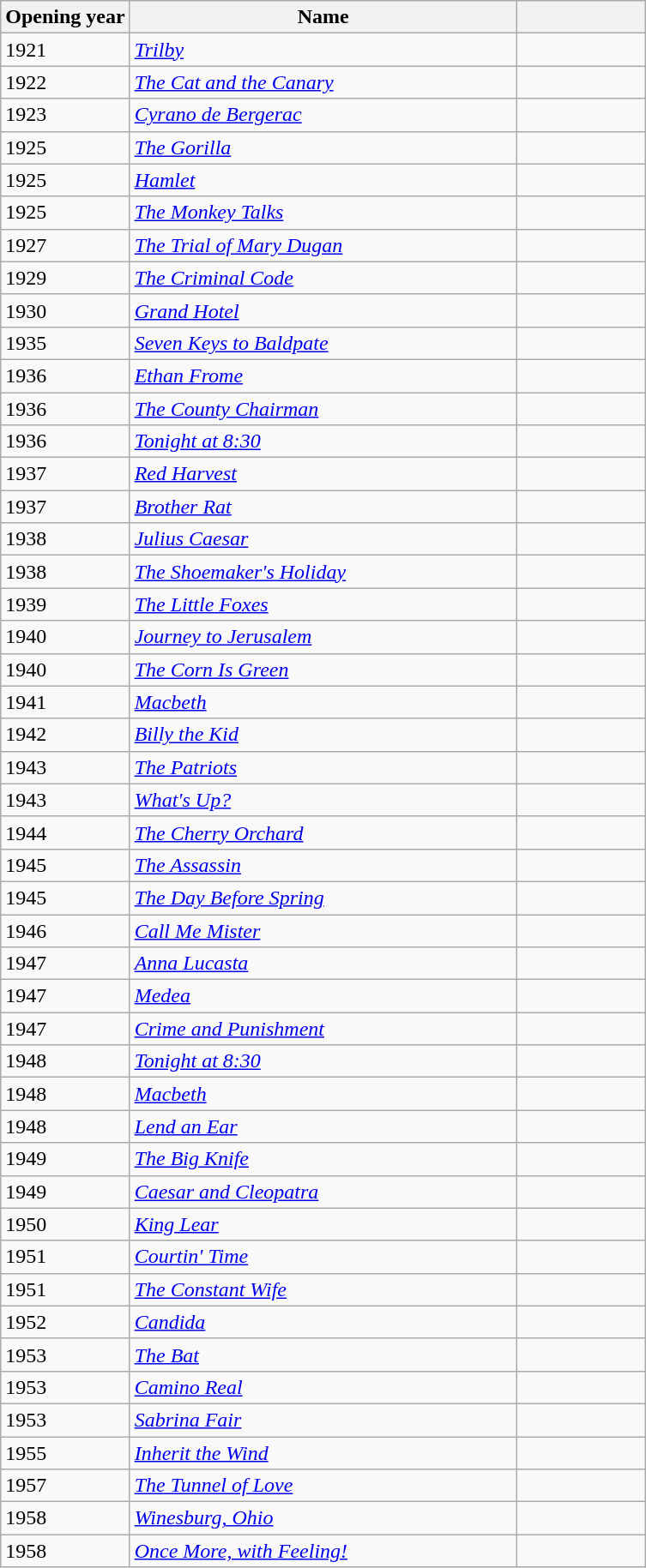<table class="wikitable sortable collapsible">
<tr>
<th width=20% scope="col">Opening year</th>
<th width=60% scope="col">Name</th>
<th width=20% scope="col" class="unsortable"></th>
</tr>
<tr>
<td>1921</td>
<td><em><a href='#'>Trilby</a></em></td>
<td></td>
</tr>
<tr>
<td>1922</td>
<td><em><a href='#'>The Cat and the Canary</a></em></td>
<td></td>
</tr>
<tr>
<td>1923</td>
<td><em><a href='#'>Cyrano de Bergerac</a></em></td>
<td></td>
</tr>
<tr>
<td>1925</td>
<td><em><a href='#'>The Gorilla</a></em></td>
<td></td>
</tr>
<tr>
<td>1925</td>
<td><em><a href='#'>Hamlet</a></em></td>
<td></td>
</tr>
<tr>
<td>1925</td>
<td><em><a href='#'>The Monkey Talks</a></em></td>
<td></td>
</tr>
<tr>
<td>1927</td>
<td><em><a href='#'>The Trial of Mary Dugan</a></em></td>
<td></td>
</tr>
<tr>
<td>1929</td>
<td><em><a href='#'>The Criminal Code</a></em></td>
<td></td>
</tr>
<tr>
<td>1930</td>
<td><em><a href='#'>Grand Hotel</a></em></td>
<td></td>
</tr>
<tr>
<td>1935</td>
<td><em><a href='#'>Seven Keys to Baldpate</a></em></td>
<td></td>
</tr>
<tr>
<td>1936</td>
<td><em><a href='#'>Ethan Frome</a></em></td>
<td></td>
</tr>
<tr>
<td>1936</td>
<td><em><a href='#'>The County Chairman</a></em></td>
<td></td>
</tr>
<tr>
<td>1936</td>
<td><em><a href='#'>Tonight at 8:30</a></em></td>
<td></td>
</tr>
<tr>
<td>1937</td>
<td><em><a href='#'>Red Harvest</a></em></td>
<td></td>
</tr>
<tr>
<td>1937</td>
<td><em><a href='#'>Brother Rat</a></em></td>
<td></td>
</tr>
<tr>
<td>1938</td>
<td><em><a href='#'>Julius Caesar</a></em></td>
<td></td>
</tr>
<tr>
<td>1938</td>
<td><em><a href='#'>The Shoemaker's Holiday</a></em></td>
<td></td>
</tr>
<tr>
<td>1939</td>
<td><em><a href='#'>The Little Foxes</a></em></td>
<td></td>
</tr>
<tr>
<td>1940</td>
<td><em><a href='#'>Journey to Jerusalem</a></em></td>
<td></td>
</tr>
<tr>
<td>1940</td>
<td><em><a href='#'>The Corn Is Green</a></em></td>
<td></td>
</tr>
<tr>
<td>1941</td>
<td><em><a href='#'>Macbeth</a></em></td>
<td></td>
</tr>
<tr>
<td>1942</td>
<td><em><a href='#'>Billy the Kid</a></em></td>
<td></td>
</tr>
<tr>
<td>1943</td>
<td><em><a href='#'>The Patriots</a></em></td>
<td></td>
</tr>
<tr>
<td>1943</td>
<td><em><a href='#'>What's Up?</a></em></td>
<td></td>
</tr>
<tr>
<td>1944</td>
<td><em><a href='#'>The Cherry Orchard</a></em></td>
<td></td>
</tr>
<tr>
<td>1945</td>
<td><em><a href='#'>The Assassin</a></em></td>
<td></td>
</tr>
<tr>
<td>1945</td>
<td><em><a href='#'>The Day Before Spring</a></em></td>
<td></td>
</tr>
<tr>
<td>1946</td>
<td><em><a href='#'>Call Me Mister</a></em></td>
<td></td>
</tr>
<tr>
<td>1947</td>
<td><em><a href='#'>Anna Lucasta</a></em></td>
<td></td>
</tr>
<tr>
<td>1947</td>
<td><em><a href='#'>Medea</a></em></td>
<td></td>
</tr>
<tr>
<td>1947</td>
<td><em><a href='#'>Crime and Punishment</a></em></td>
<td></td>
</tr>
<tr>
<td>1948</td>
<td><em><a href='#'>Tonight at 8:30</a></em></td>
<td></td>
</tr>
<tr>
<td>1948</td>
<td><em><a href='#'>Macbeth</a></em></td>
<td></td>
</tr>
<tr>
<td>1948</td>
<td><em><a href='#'>Lend an Ear</a></em></td>
<td></td>
</tr>
<tr>
<td>1949</td>
<td><em><a href='#'>The Big Knife</a></em></td>
<td></td>
</tr>
<tr>
<td>1949</td>
<td><em><a href='#'>Caesar and Cleopatra</a></em></td>
<td></td>
</tr>
<tr>
<td>1950</td>
<td><em><a href='#'>King Lear</a></em></td>
<td></td>
</tr>
<tr>
<td>1951</td>
<td><em><a href='#'>Courtin' Time</a></em></td>
<td></td>
</tr>
<tr>
<td>1951</td>
<td><em><a href='#'>The Constant Wife</a></em></td>
<td></td>
</tr>
<tr>
<td>1952</td>
<td><em><a href='#'>Candida</a></em></td>
<td></td>
</tr>
<tr>
<td>1953</td>
<td><em><a href='#'>The Bat</a></em></td>
<td></td>
</tr>
<tr>
<td>1953</td>
<td><em><a href='#'>Camino Real</a></em></td>
<td></td>
</tr>
<tr>
<td>1953</td>
<td><em><a href='#'>Sabrina Fair</a></em></td>
<td></td>
</tr>
<tr>
<td>1955</td>
<td><em><a href='#'>Inherit the Wind</a></em></td>
<td></td>
</tr>
<tr>
<td>1957</td>
<td><em><a href='#'>The Tunnel of Love</a></em></td>
<td></td>
</tr>
<tr>
<td>1958</td>
<td><em><a href='#'>Winesburg, Ohio</a></em></td>
<td></td>
</tr>
<tr>
<td>1958</td>
<td><em><a href='#'>Once More, with Feeling!</a></em></td>
<td></td>
</tr>
</table>
